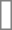<table cellpadding="3" cellspacing="0" border="1" style="background:#ffffff; font-size:69%; border:grey solid 1px; border-collapse:collapse;">
<tr>
<td colspan="2" rowspan="7"><br></td>
</tr>
</table>
